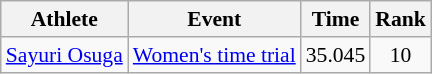<table class=wikitable style="font-size:90%">
<tr>
<th>Athlete</th>
<th>Event</th>
<th>Time</th>
<th>Rank</th>
</tr>
<tr align=center>
<td align=left><a href='#'>Sayuri Osuga</a></td>
<td align=left><a href='#'>Women's time trial</a></td>
<td>35.045</td>
<td>10</td>
</tr>
</table>
